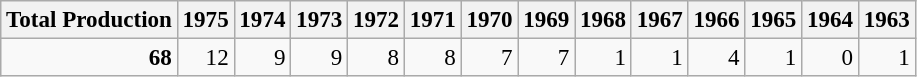<table class="wikitable" style="text-align: right; font-size: 96%;">
<tr>
<th>Total Production</th>
<th>1975</th>
<th>1974</th>
<th>1973</th>
<th>1972</th>
<th>1971</th>
<th>1970</th>
<th>1969</th>
<th>1968</th>
<th>1967</th>
<th>1966</th>
<th>1965</th>
<th>1964</th>
<th>1963</th>
</tr>
<tr>
<td><strong>68</strong></td>
<td>12</td>
<td>9</td>
<td>9</td>
<td>8</td>
<td>8</td>
<td>7</td>
<td>7</td>
<td>1</td>
<td>1</td>
<td>4</td>
<td>1</td>
<td>0</td>
<td>1</td>
</tr>
</table>
